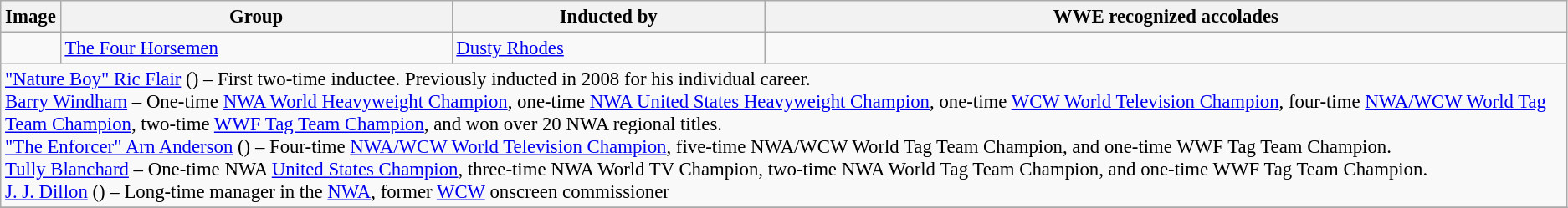<table class="wikitable" style="font-size: 95%">
<tr>
<th style="width:1%;">Image</th>
<th style="width:25%;">Group</th>
<th style="width:20%;">Inducted by</th>
<th class="unsortable">WWE recognized accolades</th>
</tr>
<tr>
<td rowspan=1></td>
<td><a href='#'>The Four Horsemen</a></td>
<td><a href='#'>Dusty Rhodes</a></td>
<td></td>
</tr>
<tr>
<td colspan=4><a href='#'>"Nature Boy" Ric Flair</a> () – First two-time inductee. Previously inducted in 2008 for his individual career.<br><a href='#'>Barry Windham</a> – One-time <a href='#'>NWA World Heavyweight Champion</a>, one-time <a href='#'>NWA United States Heavyweight Champion</a>, one-time <a href='#'>WCW World Television Champion</a>, four-time <a href='#'>NWA/WCW World Tag Team Champion</a>, two-time <a href='#'>WWF Tag Team Champion</a>, and won over 20 NWA regional titles.<br><a href='#'>"The Enforcer" Arn Anderson</a> () – Four-time <a href='#'>NWA/WCW World Television Champion</a>, five-time NWA/WCW World Tag Team Champion, and one-time WWF Tag Team Champion.<br><a href='#'>Tully Blanchard</a> – One-time NWA <a href='#'>United States Champion</a>, three-time NWA World TV Champion, two-time NWA World Tag Team Champion, and one-time WWF Tag Team Champion.<br><a href='#'>J. J. Dillon</a> () – Long-time manager in the <a href='#'>NWA</a>, former <a href='#'>WCW</a> onscreen commissioner</td>
</tr>
<tr>
</tr>
</table>
